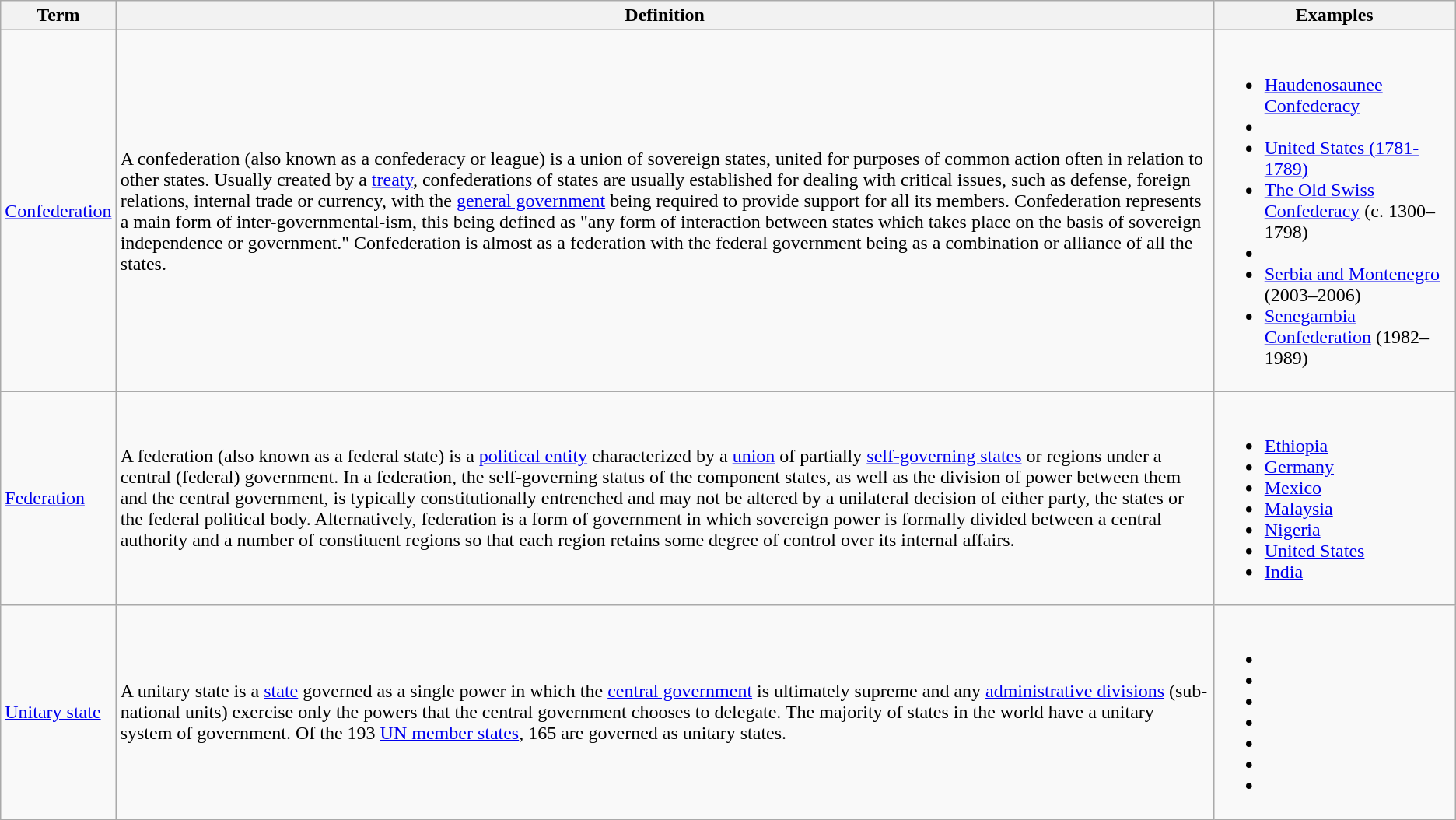<table class="wikitable">
<tr>
<th>Term</th>
<th>Definition</th>
<th width=200pt>Examples</th>
</tr>
<tr>
<td><a href='#'>Confederation</a></td>
<td>A confederation (also known as a confederacy or league) is a union of sovereign states, united for purposes of common action often in relation to other states. Usually created by a <a href='#'>treaty</a>, confederations of states are usually established for dealing with critical issues, such as defense, foreign relations, internal trade or currency, with the <a href='#'>general government</a> being required to provide support for all its members. Confederation represents a main form of inter-governmental-ism, this being defined as "any form of interaction between states which takes place on the basis of sovereign independence or government." Confederation is almost as a federation with the federal government being as a combination or alliance of all the states.</td>
<td><br><ul><li> <a href='#'>Haudenosaunee Confederacy</a></li><li></li><li> <a href='#'>United States (1781-1789)</a></li><li> <a href='#'>The Old Swiss Confederacy</a> (c. 1300–1798)</li><li></li><li> <a href='#'>Serbia and Montenegro</a> (2003–2006)</li><li><a href='#'>Senegambia Confederation</a> (1982–1989)</li></ul></td>
</tr>
<tr>
<td><a href='#'>Federation</a></td>
<td>A federation (also known as a federal state) is a <a href='#'>political entity</a> characterized by a <a href='#'>union</a> of partially <a href='#'>self-governing states</a> or regions under a central (federal) government. In a federation, the self-governing status of the component states, as well as the division of power between them and the central government, is typically constitutionally entrenched and may not be altered by a unilateral decision of either party, the states or the federal political body. Alternatively, federation is a form of government in which sovereign power is formally divided between a central authority and a number of constituent regions so that each region retains some degree of control over its internal affairs.</td>
<td><br><ul><li> <a href='#'>Ethiopia</a></li><li> <a href='#'>Germany</a></li><li> <a href='#'>Mexico</a></li><li> <a href='#'>Malaysia</a></li><li> <a href='#'>Nigeria</a></li><li> <a href='#'>United States</a></li><li> <a href='#'>India</a></li></ul></td>
</tr>
<tr>
<td><a href='#'>Unitary state</a></td>
<td>A unitary state is a <a href='#'>state</a> governed as a single power in which the <a href='#'>central government</a> is ultimately supreme and any <a href='#'>administrative divisions</a> (sub-national units) exercise only the powers that the central government chooses to delegate. The majority of states in the world have a unitary system of government. Of the 193 <a href='#'>UN member states</a>, 165 are governed as unitary states.</td>
<td><br><ul><li></li><li></li><li></li><li></li><li></li><li></li><li></li></ul></td>
</tr>
</table>
